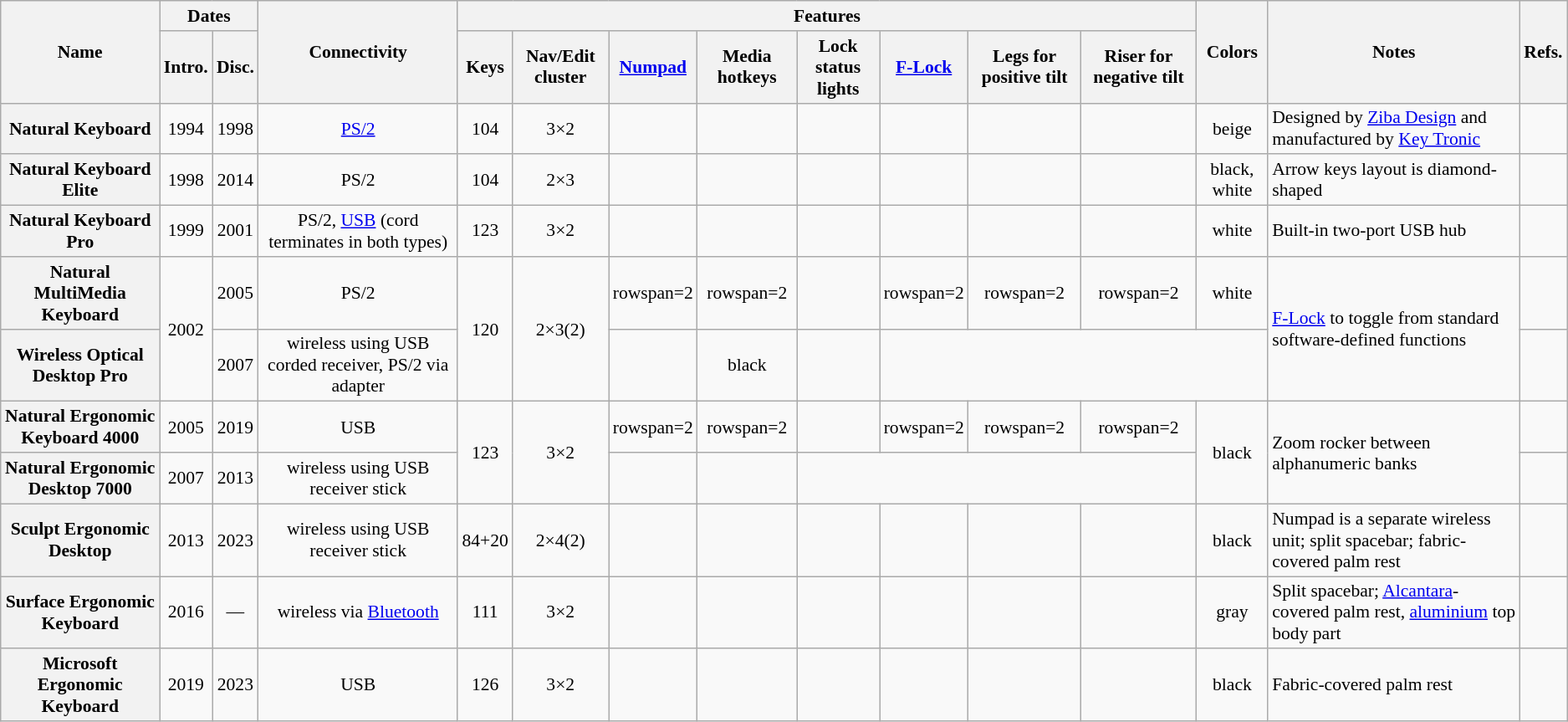<table class="wikitable sortable" style="font-size:90%;text-align:center;">
<tr>
<th rowspan=2>Name</th>
<th colspan=2>Dates</th>
<th rowspan=2>Connectivity</th>
<th colspan=8>Features</th>
<th rowspan=2>Colors</th>
<th rowspan=2 class="unsortable">Notes</th>
<th rowspan=2 class="unsortable">Refs.</th>
</tr>
<tr>
<th>Intro.</th>
<th>Disc.</th>
<th>Keys</th>
<th>Nav/Edit cluster</th>
<th><a href='#'>Numpad</a></th>
<th>Media hotkeys</th>
<th>Lock status lights</th>
<th><a href='#'>F-Lock</a></th>
<th>Legs for positive tilt</th>
<th>Riser for negative tilt</th>
</tr>
<tr>
<th>Natural Keyboard</th>
<td>1994</td>
<td>1998</td>
<td><a href='#'>PS/2</a></td>
<td>104</td>
<td>3×2</td>
<td></td>
<td></td>
<td></td>
<td></td>
<td></td>
<td></td>
<td>beige</td>
<td style="text-align:left;">Designed by <a href='#'>Ziba Design</a> and manufactured by <a href='#'>Key Tronic</a></td>
<td></td>
</tr>
<tr>
<th>Natural Keyboard Elite</th>
<td>1998</td>
<td>2014</td>
<td>PS/2</td>
<td>104</td>
<td>2×3</td>
<td></td>
<td></td>
<td></td>
<td></td>
<td></td>
<td></td>
<td>black, white</td>
<td style="text-align:left;">Arrow keys layout is diamond-shaped</td>
<td></td>
</tr>
<tr>
<th>Natural Keyboard Pro</th>
<td>1999</td>
<td>2001</td>
<td>PS/2, <a href='#'>USB</a> (cord terminates in both types)</td>
<td>123</td>
<td>3×2</td>
<td></td>
<td></td>
<td></td>
<td></td>
<td></td>
<td></td>
<td>white</td>
<td style="text-align:left;">Built-in two-port USB hub</td>
<td></td>
</tr>
<tr>
<th>Natural MultiMedia Keyboard</th>
<td rowspan=2>2002</td>
<td>2005</td>
<td>PS/2</td>
<td rowspan=2>120</td>
<td rowspan=2>2×3(2)</td>
<td>rowspan=2 </td>
<td>rowspan=2 </td>
<td></td>
<td>rowspan=2 </td>
<td>rowspan=2 </td>
<td>rowspan=2 </td>
<td>white</td>
<td rowspan=2 style="text-align:left;"><a href='#'>F-Lock</a> to toggle from standard software-defined  functions</td>
<td></td>
</tr>
<tr>
<th>Wireless Optical Desktop Pro</th>
<td>2007</td>
<td>wireless using USB corded receiver, PS/2 via adapter</td>
<td></td>
<td>black</td>
<td></td>
</tr>
<tr>
<th>Natural Ergonomic Keyboard 4000</th>
<td>2005</td>
<td>2019</td>
<td>USB</td>
<td rowspan=2>123</td>
<td rowspan=2>3×2</td>
<td>rowspan=2 </td>
<td>rowspan=2 </td>
<td></td>
<td>rowspan=2 </td>
<td>rowspan=2 </td>
<td>rowspan=2 </td>
<td rowspan=2>black</td>
<td rowspan=2 style="text-align:left;">Zoom rocker between alphanumeric banks</td>
<td></td>
</tr>
<tr>
<th>Natural Ergonomic Desktop 7000</th>
<td>2007</td>
<td>2013</td>
<td>wireless using USB receiver stick</td>
<td></td>
<td></td>
</tr>
<tr>
<th>Sculpt Ergonomic Desktop</th>
<td>2013</td>
<td>2023</td>
<td>wireless using USB receiver stick</td>
<td>84+20</td>
<td>2×4(2)</td>
<td></td>
<td></td>
<td></td>
<td></td>
<td></td>
<td></td>
<td>black</td>
<td style="text-align:left;">Numpad is a separate wireless unit; split spacebar; fabric-covered palm rest</td>
<td></td>
</tr>
<tr>
<th>Surface Ergonomic Keyboard</th>
<td>2016</td>
<td>—</td>
<td>wireless via <a href='#'>Bluetooth</a></td>
<td>111</td>
<td>3×2</td>
<td></td>
<td></td>
<td></td>
<td></td>
<td></td>
<td></td>
<td>gray</td>
<td style="text-align:left;">Split spacebar; <a href='#'>Alcantara</a>-covered palm rest, <a href='#'>aluminium</a> top body part</td>
<td></td>
</tr>
<tr>
<th>Microsoft Ergonomic Keyboard</th>
<td>2019</td>
<td>2023</td>
<td>USB</td>
<td>126</td>
<td>3×2</td>
<td></td>
<td></td>
<td></td>
<td></td>
<td></td>
<td></td>
<td>black</td>
<td style="text-align:left;">Fabric-covered palm rest</td>
<td></td>
</tr>
</table>
